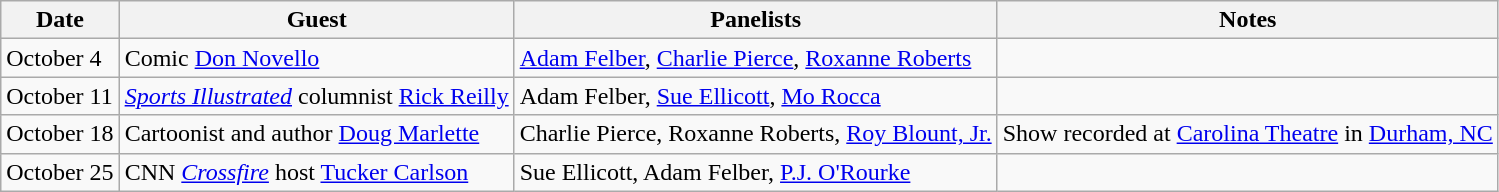<table class="wikitable">
<tr ">
<th>Date</th>
<th>Guest</th>
<th>Panelists</th>
<th>Notes</th>
</tr>
<tr>
<td>October 4</td>
<td>Comic <a href='#'>Don Novello</a></td>
<td><a href='#'>Adam Felber</a>, <a href='#'>Charlie Pierce</a>, <a href='#'>Roxanne Roberts</a></td>
<td></td>
</tr>
<tr>
<td>October 11</td>
<td><em><a href='#'>Sports Illustrated</a></em> columnist <a href='#'>Rick Reilly</a></td>
<td>Adam Felber, <a href='#'>Sue Ellicott</a>, <a href='#'>Mo Rocca</a></td>
<td></td>
</tr>
<tr>
<td>October 18</td>
<td>Cartoonist and author <a href='#'>Doug Marlette</a></td>
<td>Charlie Pierce, Roxanne Roberts, <a href='#'>Roy Blount, Jr.</a></td>
<td>Show recorded at <a href='#'>Carolina Theatre</a> in <a href='#'>Durham, NC</a></td>
</tr>
<tr>
<td>October 25</td>
<td>CNN <em><a href='#'>Crossfire</a></em> host <a href='#'>Tucker Carlson</a></td>
<td>Sue Ellicott, Adam Felber, <a href='#'>P.J. O'Rourke</a></td>
<td></td>
</tr>
</table>
